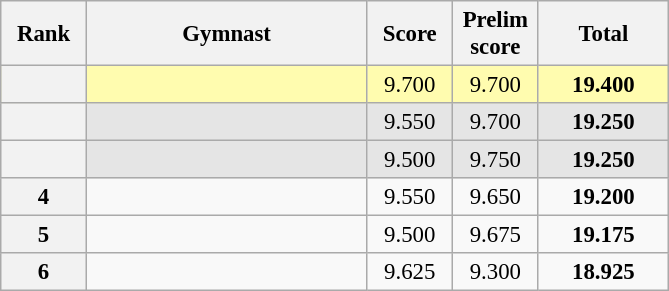<table class="wikitable sortable" style="text-align:center; font-size:95%">
<tr>
<th scope="col" style="width:50px;">Rank</th>
<th scope="col" style="width:180px;">Gymnast</th>
<th scope="col" style="width:50px;">Score</th>
<th scope="col" style="width:50px;">Prelim score</th>
<th scope="col" style="width:80px;">Total</th>
</tr>
<tr style="background:#fffcaf;">
<th scope=row style="text-align:center"></th>
<td style="text-align:left;"></td>
<td>9.700</td>
<td>9.700</td>
<td><strong>19.400</strong></td>
</tr>
<tr style="background:#e5e5e5;">
<th scope=row style="text-align:center"></th>
<td style="text-align:left;"></td>
<td>9.550</td>
<td>9.700</td>
<td><strong>19.250</strong></td>
</tr>
<tr style="background:#e5e5e5;">
<th scope=row style="text-align:center"></th>
<td style="text-align:left;"></td>
<td>9.500</td>
<td>9.750</td>
<td><strong>19.250</strong></td>
</tr>
<tr>
<th scope=row style="text-align:center">4</th>
<td style="text-align:left;"></td>
<td>9.550</td>
<td>9.650</td>
<td><strong>19.200</strong></td>
</tr>
<tr>
<th scope=row style="text-align:center">5</th>
<td style="text-align:left;"></td>
<td>9.500</td>
<td>9.675</td>
<td><strong>19.175</strong></td>
</tr>
<tr>
<th scope=row style="text-align:center">6</th>
<td style="text-align:left;"></td>
<td>9.625</td>
<td>9.300</td>
<td><strong>18.925</strong></td>
</tr>
</table>
